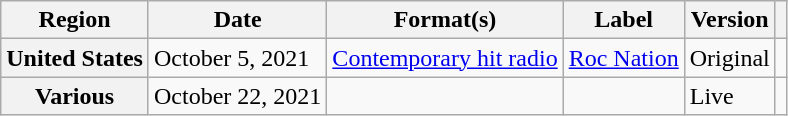<table class="wikitable plainrowheaders">
<tr>
<th scope="col">Region</th>
<th scope="col">Date</th>
<th scope="col">Format(s)</th>
<th scope="col">Label</th>
<th scope="col">Version</th>
<th scope="col"></th>
</tr>
<tr>
<th scope="row">United States</th>
<td>October 5, 2021</td>
<td><a href='#'>Contemporary hit radio</a></td>
<td><a href='#'>Roc Nation</a></td>
<td>Original</td>
<td align="center"></td>
</tr>
<tr>
<th scope="row">Various</th>
<td>October 22, 2021</td>
<td></td>
<td></td>
<td>Live</td>
<td align="center"></td>
</tr>
</table>
